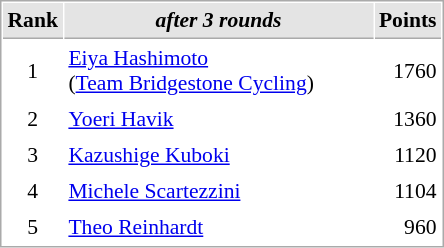<table cellspacing="1" cellpadding="3" style="border:1px solid #aaa; font-size:90%;">
<tr style="background:#e4e4e4;">
<th style="border-bottom:1px solid #aaa; width:10px;">Rank</th>
<th style="border-bottom:1px solid #aaa; width:200px; white-space:nowrap;"><em>after 3 rounds</em></th>
<th style="border-bottom:1px solid #aaa; width:20px;">Points</th>
</tr>
<tr>
<td align=center>1</td>
<td> <a href='#'>Eiya Hashimoto</a><br>(<a href='#'>Team Bridgestone Cycling</a>)</td>
<td align=right>1760</td>
</tr>
<tr>
<td align=center>2</td>
<td> <a href='#'>Yoeri Havik</a></td>
<td align=right>1360</td>
</tr>
<tr>
<td align=center>3</td>
<td> <a href='#'>Kazushige Kuboki</a></td>
<td align=right>1120</td>
</tr>
<tr>
<td align=center>4</td>
<td> <a href='#'>Michele Scartezzini</a></td>
<td align=right>1104</td>
</tr>
<tr>
<td align=center>5</td>
<td> <a href='#'>Theo Reinhardt</a></td>
<td align=right>960</td>
</tr>
</table>
